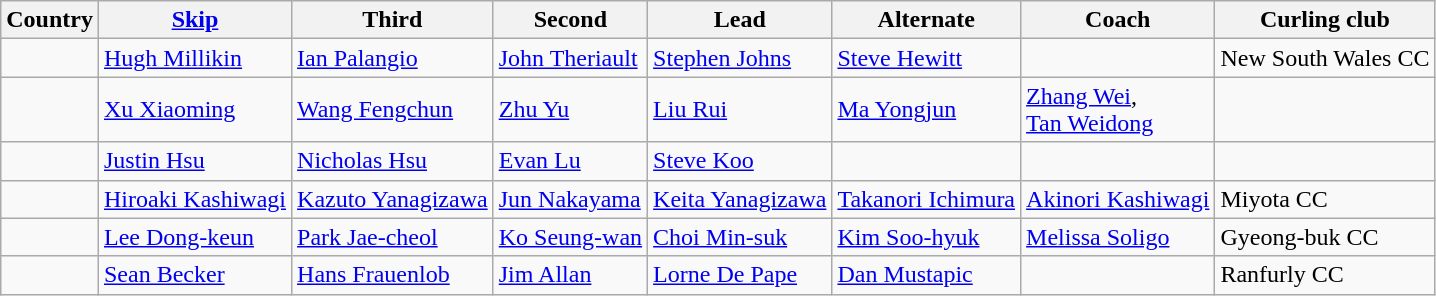<table class="wikitable">
<tr>
<th>Country</th>
<th><a href='#'>Skip</a></th>
<th>Third</th>
<th>Second</th>
<th>Lead</th>
<th>Alternate</th>
<th>Coach</th>
<th>Curling club</th>
</tr>
<tr>
<td></td>
<td><a href='#'>Hugh Millikin</a></td>
<td><a href='#'>Ian Palangio</a></td>
<td><a href='#'>John Theriault</a></td>
<td><a href='#'>Stephen Johns</a></td>
<td><a href='#'>Steve Hewitt</a></td>
<td></td>
<td>New South Wales CC</td>
</tr>
<tr>
<td></td>
<td><a href='#'>Xu Xiaoming</a></td>
<td><a href='#'>Wang Fengchun</a></td>
<td><a href='#'>Zhu Yu</a></td>
<td><a href='#'>Liu Rui</a></td>
<td><a href='#'>Ma Yongjun</a></td>
<td><a href='#'>Zhang Wei</a>,<br><a href='#'>Tan Weidong</a></td>
<td></td>
</tr>
<tr>
<td></td>
<td><a href='#'>Justin Hsu</a></td>
<td><a href='#'>Nicholas Hsu</a></td>
<td><a href='#'>Evan Lu</a></td>
<td><a href='#'>Steve Koo</a></td>
<td></td>
<td></td>
<td></td>
</tr>
<tr>
<td></td>
<td><a href='#'>Hiroaki Kashiwagi</a></td>
<td><a href='#'>Kazuto Yanagizawa</a></td>
<td><a href='#'>Jun Nakayama</a></td>
<td><a href='#'>Keita Yanagizawa</a></td>
<td><a href='#'>Takanori Ichimura</a></td>
<td><a href='#'>Akinori Kashiwagi</a></td>
<td>Miyota CC</td>
</tr>
<tr>
<td></td>
<td><a href='#'>Lee Dong-keun</a></td>
<td><a href='#'>Park Jae-cheol</a></td>
<td><a href='#'>Ko Seung-wan</a></td>
<td><a href='#'>Choi Min-suk</a></td>
<td><a href='#'>Kim Soo-hyuk</a></td>
<td><a href='#'>Melissa Soligo</a></td>
<td>Gyeong-buk CC</td>
</tr>
<tr>
<td></td>
<td><a href='#'>Sean Becker</a></td>
<td><a href='#'>Hans Frauenlob</a></td>
<td><a href='#'>Jim Allan</a></td>
<td><a href='#'>Lorne De Pape</a></td>
<td><a href='#'>Dan Mustapic</a></td>
<td></td>
<td>Ranfurly CC</td>
</tr>
</table>
